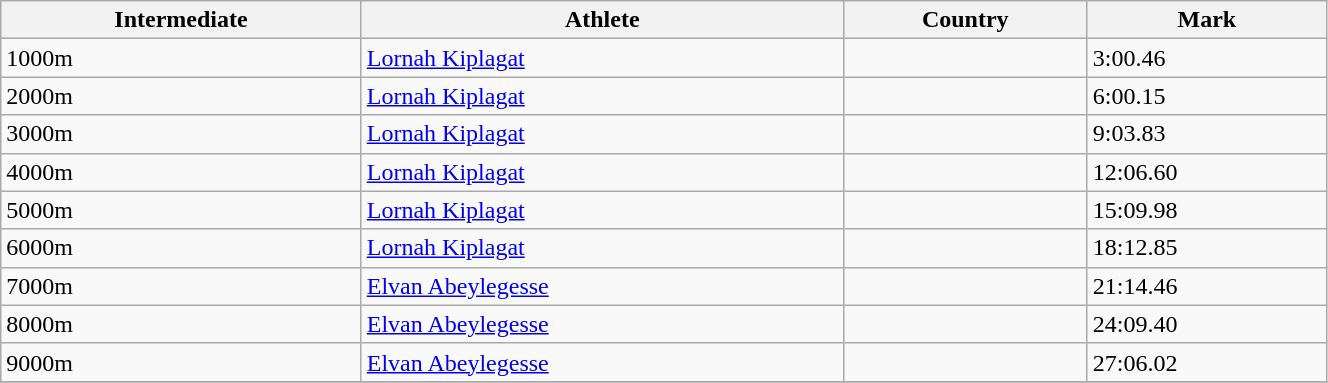<table class="wikitable" width=70%>
<tr>
<th>Intermediate</th>
<th>Athlete</th>
<th>Country</th>
<th>Mark</th>
</tr>
<tr>
<td>1000m</td>
<td><a href='#'>Lornah Kiplagat</a></td>
<td></td>
<td>3:00.46</td>
</tr>
<tr>
<td>2000m</td>
<td><a href='#'>Lornah Kiplagat</a></td>
<td></td>
<td>6:00.15</td>
</tr>
<tr>
<td>3000m</td>
<td><a href='#'>Lornah Kiplagat</a></td>
<td></td>
<td>9:03.83</td>
</tr>
<tr>
<td>4000m</td>
<td><a href='#'>Lornah Kiplagat</a></td>
<td></td>
<td>12:06.60</td>
</tr>
<tr>
<td>5000m</td>
<td><a href='#'>Lornah Kiplagat</a></td>
<td></td>
<td>15:09.98</td>
</tr>
<tr>
<td>6000m</td>
<td><a href='#'>Lornah Kiplagat</a></td>
<td></td>
<td>18:12.85</td>
</tr>
<tr>
<td>7000m</td>
<td><a href='#'>Elvan Abeylegesse</a></td>
<td></td>
<td>21:14.46</td>
</tr>
<tr>
<td>8000m</td>
<td><a href='#'>Elvan Abeylegesse</a></td>
<td></td>
<td>24:09.40</td>
</tr>
<tr>
<td>9000m</td>
<td><a href='#'>Elvan Abeylegesse</a></td>
<td></td>
<td>27:06.02</td>
</tr>
<tr>
</tr>
</table>
